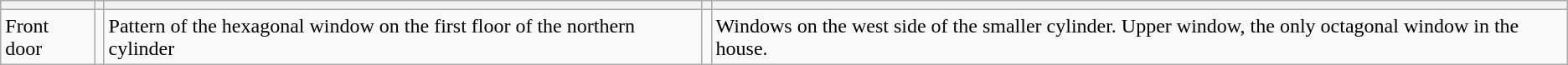<table class="wikitable">
<tr>
<th></th>
<th></th>
<th></th>
<th></th>
<th></th>
</tr>
<tr>
<td>Front door</td>
<td></td>
<td>Pattern of the hexagonal window on the first floor of the northern cylinder</td>
<td></td>
<td>Windows on the west side of the smaller cylinder. Upper window, the only octagonal window in the house.</td>
</tr>
</table>
